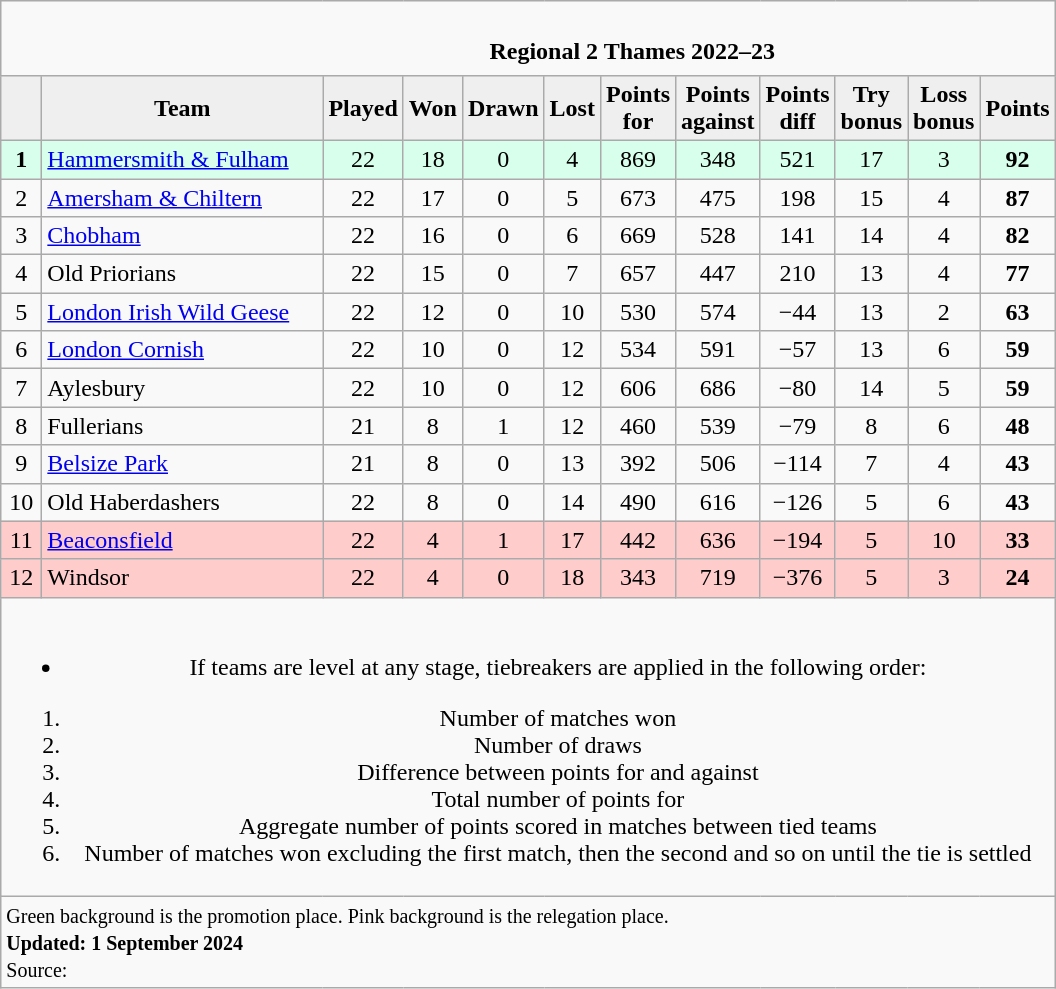<table class="wikitable" style="text-align: center;">
<tr>
<td colspan="15" cellpadding="0" cellspacing="0"><br><table border="0" width="100%" cellpadding="0" cellspacing="0">
<tr>
<td width=20% style="border:0px"></td>
<td style="border:0px"><strong>Regional 2 Thames 2022–23</strong></td>
</tr>
</table>
</td>
</tr>
<tr>
<th style="background:#efefef" width="20"></th>
<th style="background:#efefef" width="180">Team</th>
<th style="background:#efefef" width="20">Played</th>
<th style="background:#efefef" width="20">Won</th>
<th style="background:#efefef" width="20">Drawn</th>
<th style="background:#efefef" width="20">Lost</th>
<th style="background:#efefef" width="25">Points for</th>
<th style="background:#efefef" width="20">Points against</th>
<th style="background:#efefef" width="20">Points diff</th>
<th style="background:#efefef" width="20">Try bonus</th>
<th style="background:#efefef" width="20">Loss bonus</th>
<th style="background:#efefef" width="20">Points</th>
</tr>
<tr style="background:#d8ffeb; text-align:center">
<td><strong>1</strong></td>
<td style="text-align:left;"><a href='#'>Hammersmith & Fulham</a></td>
<td>22</td>
<td>18</td>
<td>0</td>
<td>4</td>
<td>869</td>
<td>348</td>
<td>521</td>
<td>17</td>
<td>3</td>
<td><strong>92</strong></td>
</tr>
<tr>
<td>2</td>
<td style="text-align:left;"><a href='#'>Amersham & Chiltern</a></td>
<td>22</td>
<td>17</td>
<td>0</td>
<td>5</td>
<td>673</td>
<td>475</td>
<td>198</td>
<td>15</td>
<td>4</td>
<td><strong>87</strong></td>
</tr>
<tr>
<td>3</td>
<td style="text-align:left;"><a href='#'>Chobham</a></td>
<td>22</td>
<td>16</td>
<td>0</td>
<td>6</td>
<td>669</td>
<td>528</td>
<td>141</td>
<td>14</td>
<td>4</td>
<td><strong>82</strong></td>
</tr>
<tr>
<td>4</td>
<td style="text-align:left;">Old Priorians</td>
<td>22</td>
<td>15</td>
<td>0</td>
<td>7</td>
<td>657</td>
<td>447</td>
<td>210</td>
<td>13</td>
<td>4</td>
<td><strong>77</strong></td>
</tr>
<tr>
<td>5</td>
<td style="text-align:left;"><a href='#'>London Irish Wild Geese</a></td>
<td>22</td>
<td>12</td>
<td>0</td>
<td>10</td>
<td>530</td>
<td>574</td>
<td>−44</td>
<td>13</td>
<td>2</td>
<td><strong>63</strong></td>
</tr>
<tr>
<td>6</td>
<td style="text-align:left;"><a href='#'>London Cornish</a></td>
<td>22</td>
<td>10</td>
<td>0</td>
<td>12</td>
<td>534</td>
<td>591</td>
<td>−57</td>
<td>13</td>
<td>6</td>
<td><strong>59</strong></td>
</tr>
<tr>
<td>7</td>
<td style="text-align:left;">Aylesbury</td>
<td>22</td>
<td>10</td>
<td>0</td>
<td>12</td>
<td>606</td>
<td>686</td>
<td>−80</td>
<td>14</td>
<td>5</td>
<td><strong>59</strong></td>
</tr>
<tr>
<td>8</td>
<td style="text-align:left;">Fullerians</td>
<td>21</td>
<td>8</td>
<td>1</td>
<td>12</td>
<td>460</td>
<td>539</td>
<td>−79</td>
<td>8</td>
<td>6</td>
<td><strong>48</strong></td>
</tr>
<tr>
<td>9</td>
<td style="text-align:left;"><a href='#'>Belsize Park</a></td>
<td>21</td>
<td>8</td>
<td>0</td>
<td>13</td>
<td>392</td>
<td>506</td>
<td>−114</td>
<td>7</td>
<td>4</td>
<td><strong>43</strong></td>
</tr>
<tr>
<td>10</td>
<td style="text-align:left;">Old Haberdashers</td>
<td>22</td>
<td>8</td>
<td>0</td>
<td>14</td>
<td>490</td>
<td>616</td>
<td>−126</td>
<td>5</td>
<td>6</td>
<td><strong>43</strong></td>
</tr>
<tr style="background-color:#ffcccc;">
<td>11</td>
<td style="text-align:left;"><a href='#'>Beaconsfield</a></td>
<td>22</td>
<td>4</td>
<td>1</td>
<td>17</td>
<td>442</td>
<td>636</td>
<td>−194</td>
<td>5</td>
<td>10</td>
<td><strong>33</strong></td>
</tr>
<tr style="background-color:#ffcccc;">
<td>12</td>
<td style="text-align:left;">Windsor</td>
<td>22</td>
<td>4</td>
<td>0</td>
<td>18</td>
<td>343</td>
<td>719</td>
<td>−376</td>
<td>5</td>
<td>3</td>
<td><strong>24</strong></td>
</tr>
<tr>
<td colspan="15"><br><ul><li>If teams are level at any stage, tiebreakers are applied in the following order:</li></ul><ol><li>Number of matches won</li><li>Number of draws</li><li>Difference between points for and against</li><li>Total number of points for</li><li>Aggregate number of points scored in matches between tied teams</li><li>Number of matches won excluding the first match, then the second and so on until the tie is settled</li></ol></td>
</tr>
<tr | style="text-align:left;" |>
<td colspan="15" style="border:0px"><small><span>Green background</span> is the promotion place. <span>Pink background</span> is the relegation place.<br><strong>Updated: 1 September 2024</strong><br> Source:</small></td>
</tr>
</table>
